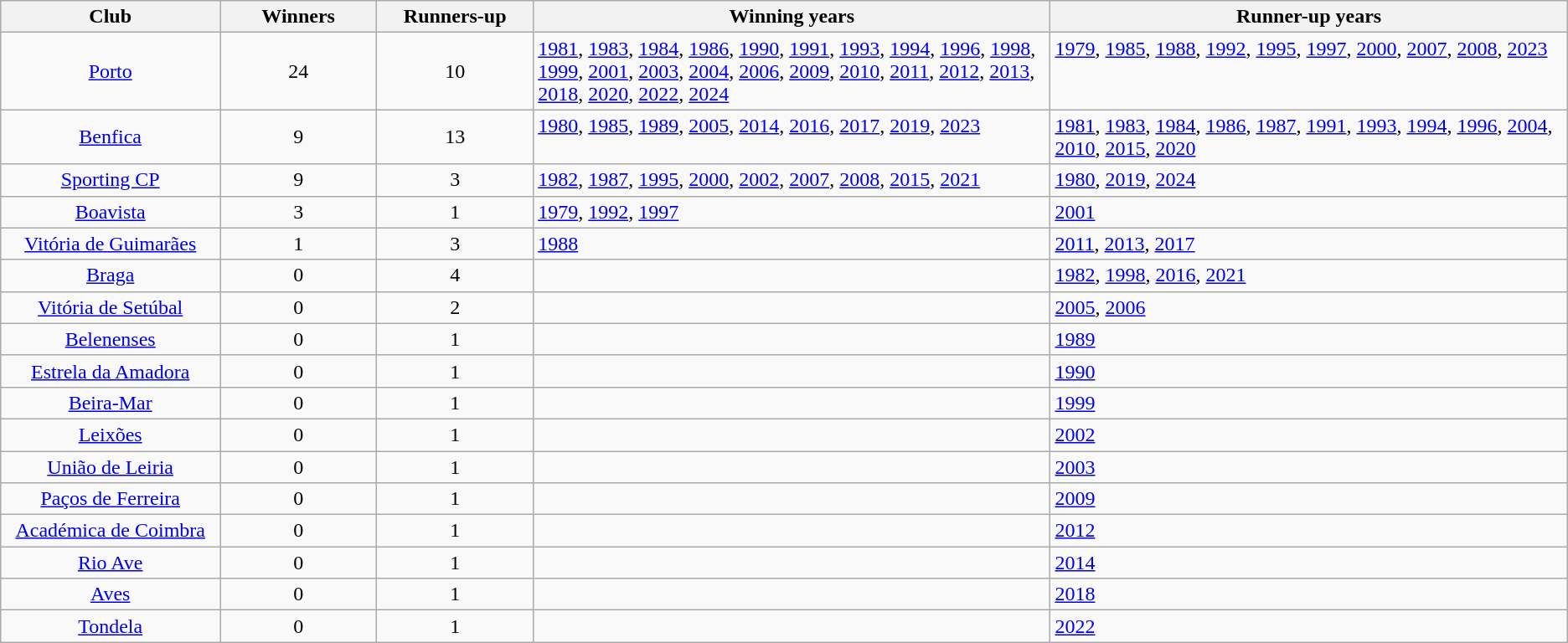<table class="wikitable sortable">
<tr>
<th width=14%>Club</th>
<th width=10%>Winners</th>
<th width=10%>Runners-up</th>
<th width=33%>Winning years</th>
<th width=33%>Runner-up years</th>
</tr>
<tr>
<td align=center><a href='#'>Porto</a></td>
<td align=center>24</td>
<td align=center>10</td>
<td valign=top><a href='#'>1981</a>, <a href='#'>1983</a>, <a href='#'>1984</a>, <a href='#'>1986</a>, <a href='#'>1990</a>, <a href='#'>1991</a>, <a href='#'>1993</a>, <a href='#'>1994</a>, <a href='#'>1996</a>, <a href='#'>1998</a>, <a href='#'>1999</a>, <a href='#'>2001</a>, <a href='#'>2003</a>, <a href='#'>2004</a>, <a href='#'>2006</a>, <a href='#'>2009</a>, <a href='#'>2010</a>, <a href='#'>2011</a>, <a href='#'>2012</a>, <a href='#'>2013</a>, <a href='#'>2018</a>, <a href='#'>2020</a>, <a href='#'>2022</a>, <a href='#'>2024</a></td>
<td valign=top><a href='#'>1979</a>, <a href='#'>1985</a>, <a href='#'>1988</a>, <a href='#'>1992</a>, <a href='#'>1995</a>, <a href='#'>1997</a>, <a href='#'>2000</a>, <a href='#'>2007</a>, <a href='#'>2008</a>, <a href='#'>2023</a></td>
</tr>
<tr>
<td align=center><a href='#'>Benfica</a></td>
<td align=center>9</td>
<td align=center>13</td>
<td valign=top><a href='#'>1980</a>, <a href='#'>1985</a>, <a href='#'>1989</a>, <a href='#'>2005</a>, <a href='#'>2014</a>, <a href='#'>2016</a>, <a href='#'>2017</a>, <a href='#'>2019</a>, <a href='#'>2023</a></td>
<td valign=top><a href='#'>1981</a>, <a href='#'>1983</a>, <a href='#'>1984</a>, <a href='#'>1986</a>, <a href='#'>1987</a>, <a href='#'>1991</a>, <a href='#'>1993</a>, <a href='#'>1994</a>, <a href='#'>1996</a>, <a href='#'>2004</a>, <a href='#'>2010</a>, <a href='#'>2015</a>, <a href='#'>2020</a></td>
</tr>
<tr>
<td align=center><a href='#'>Sporting CP</a></td>
<td align=center>9</td>
<td align=center>3</td>
<td valign=top><a href='#'>1982</a>, <a href='#'>1987</a>, <a href='#'>1995</a>, <a href='#'>2000</a>, <a href='#'>2002</a>, <a href='#'>2007</a>, <a href='#'>2008</a>, <a href='#'>2015</a>, <a href='#'>2021</a></td>
<td valign=top><a href='#'>1980</a>, <a href='#'>2019</a>, <a href='#'>2024</a></td>
</tr>
<tr>
<td align=center><a href='#'>Boavista</a></td>
<td align=center>3</td>
<td align=center>1</td>
<td valign=top><a href='#'>1979</a>, <a href='#'>1992</a>, <a href='#'>1997</a></td>
<td valign=top><a href='#'>2001</a></td>
</tr>
<tr>
<td align=center><a href='#'>Vitória de Guimarães</a></td>
<td align=center>1</td>
<td align=center>3</td>
<td valign=top><a href='#'>1988</a></td>
<td valign=top><a href='#'>2011</a>, <a href='#'>2013</a>, <a href='#'>2017</a></td>
</tr>
<tr>
<td align=center><a href='#'>Braga</a></td>
<td align=center>0</td>
<td align=center>4</td>
<td></td>
<td valign=top><a href='#'>1982</a>, <a href='#'>1998</a>, <a href='#'>2016</a>, <a href='#'>2021</a></td>
</tr>
<tr>
<td align=center><a href='#'>Vitória de Setúbal</a></td>
<td align=center>0</td>
<td align=center>2</td>
<td></td>
<td valign=top><a href='#'>2005</a>, <a href='#'>2006</a></td>
</tr>
<tr>
<td align=center><a href='#'>Belenenses</a></td>
<td align=center>0</td>
<td align=center>1</td>
<td></td>
<td valign=top><a href='#'>1989</a></td>
</tr>
<tr>
<td align=center><a href='#'>Estrela da Amadora</a></td>
<td align=center>0</td>
<td align=center>1</td>
<td></td>
<td valign=top><a href='#'>1990</a></td>
</tr>
<tr>
<td align=center><a href='#'>Beira-Mar</a></td>
<td align=center>0</td>
<td align=center>1</td>
<td></td>
<td valign=top><a href='#'>1999</a></td>
</tr>
<tr>
<td align=center><a href='#'>Leixões</a></td>
<td align=center>0</td>
<td align=center>1</td>
<td></td>
<td valign=top><a href='#'>2002</a></td>
</tr>
<tr>
<td align=center><a href='#'>União de Leiria</a></td>
<td align=center>0</td>
<td align=center>1</td>
<td></td>
<td valign=top><a href='#'>2003</a></td>
</tr>
<tr>
<td align=center><a href='#'>Paços de Ferreira</a></td>
<td align=center>0</td>
<td align=center>1</td>
<td></td>
<td valign=top><a href='#'>2009</a></td>
</tr>
<tr>
<td align=center><a href='#'>Académica de Coimbra</a></td>
<td align=center>0</td>
<td align=center>1</td>
<td></td>
<td valign=top><a href='#'>2012</a></td>
</tr>
<tr>
<td align=center><a href='#'>Rio Ave</a></td>
<td align=center>0</td>
<td align=center>1</td>
<td></td>
<td><a href='#'>2014</a></td>
</tr>
<tr>
<td align=center><a href='#'>Aves</a></td>
<td align=center>0</td>
<td align=center>1</td>
<td></td>
<td><a href='#'>2018</a></td>
</tr>
<tr>
<td align=center><a href='#'>Tondela</a></td>
<td align=center>0</td>
<td align=center>1</td>
<td></td>
<td><a href='#'>2022</a></td>
</tr>
</table>
